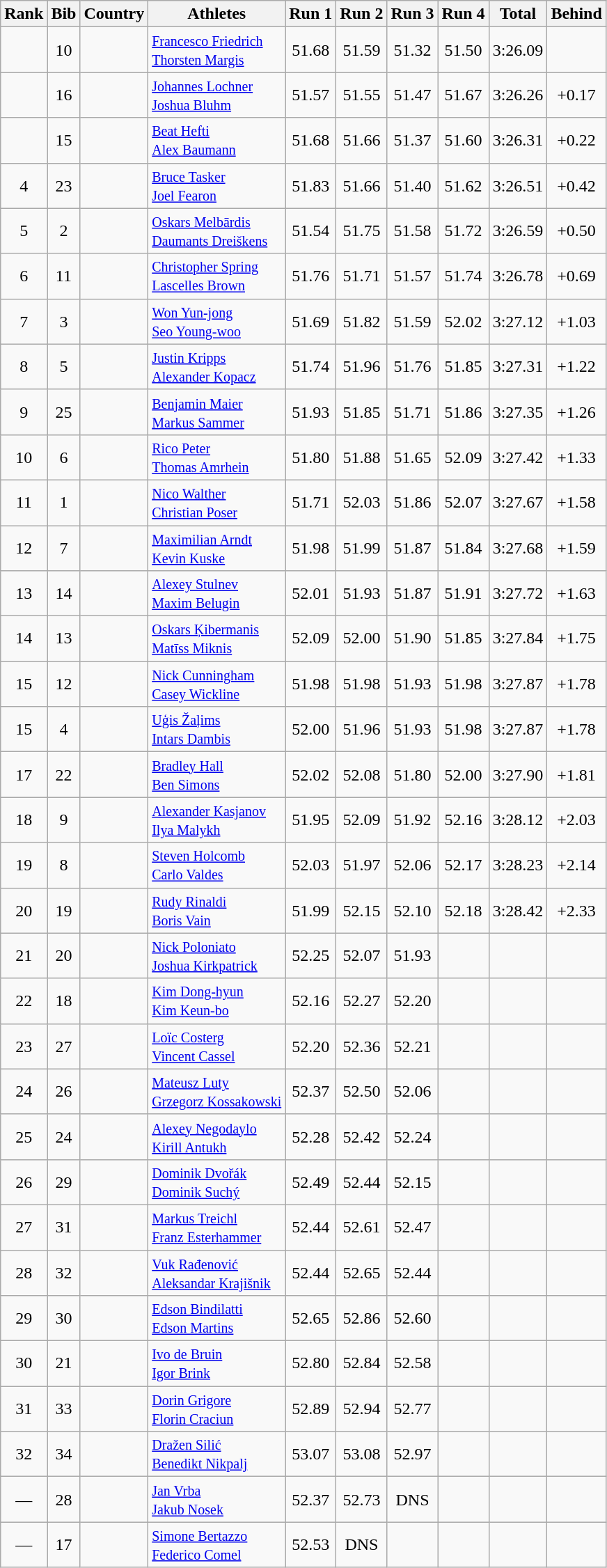<table class="wikitable sortable" style="text-align:center">
<tr>
<th>Rank</th>
<th>Bib</th>
<th>Country</th>
<th>Athletes</th>
<th>Run 1</th>
<th>Run 2</th>
<th>Run 3</th>
<th>Run 4</th>
<th>Total</th>
<th>Behind</th>
</tr>
<tr>
<td></td>
<td>10</td>
<td align=left></td>
<td align=left><small><a href='#'>Francesco Friedrich</a><br><a href='#'>Thorsten Margis</a></small></td>
<td>51.68</td>
<td>51.59</td>
<td>51.32</td>
<td>51.50</td>
<td>3:26.09</td>
<td></td>
</tr>
<tr>
<td></td>
<td>16</td>
<td align=left></td>
<td align=left><small><a href='#'>Johannes Lochner</a><br><a href='#'>Joshua Bluhm</a></small></td>
<td>51.57</td>
<td>51.55</td>
<td>51.47</td>
<td>51.67</td>
<td>3:26.26</td>
<td>+0.17</td>
</tr>
<tr>
<td></td>
<td>15</td>
<td align=left></td>
<td align=left><small><a href='#'>Beat Hefti</a><br><a href='#'>Alex Baumann</a></small></td>
<td>51.68</td>
<td>51.66</td>
<td>51.37</td>
<td>51.60</td>
<td>3:26.31</td>
<td>+0.22</td>
</tr>
<tr>
<td>4</td>
<td>23</td>
<td align=left></td>
<td align=left><small><a href='#'>Bruce Tasker</a><br><a href='#'>Joel Fearon</a></small></td>
<td>51.83</td>
<td>51.66</td>
<td>51.40</td>
<td>51.62</td>
<td>3:26.51</td>
<td>+0.42</td>
</tr>
<tr>
<td>5</td>
<td>2</td>
<td align=left></td>
<td align=left><small><a href='#'>Oskars Melbārdis</a><br><a href='#'>Daumants Dreiškens</a></small></td>
<td>51.54</td>
<td>51.75</td>
<td>51.58</td>
<td>51.72</td>
<td>3:26.59</td>
<td>+0.50</td>
</tr>
<tr>
<td>6</td>
<td>11</td>
<td align=left></td>
<td align=left><small><a href='#'>Christopher Spring</a><br><a href='#'>Lascelles Brown</a></small></td>
<td>51.76</td>
<td>51.71</td>
<td>51.57</td>
<td>51.74</td>
<td>3:26.78</td>
<td>+0.69</td>
</tr>
<tr>
<td>7</td>
<td>3</td>
<td align=left></td>
<td align=left><small><a href='#'>Won Yun-jong</a><br><a href='#'>Seo Young-woo</a></small></td>
<td>51.69</td>
<td>51.82</td>
<td>51.59</td>
<td>52.02</td>
<td>3:27.12</td>
<td>+1.03</td>
</tr>
<tr>
<td>8</td>
<td>5</td>
<td align=left></td>
<td align=left><small><a href='#'>Justin Kripps</a><br><a href='#'>Alexander Kopacz</a></small></td>
<td>51.74</td>
<td>51.96</td>
<td>51.76</td>
<td>51.85</td>
<td>3:27.31</td>
<td>+1.22</td>
</tr>
<tr>
<td>9</td>
<td>25</td>
<td align=left></td>
<td align=left><small><a href='#'>Benjamin Maier</a><br><a href='#'>Markus Sammer</a></small></td>
<td>51.93</td>
<td>51.85</td>
<td>51.71</td>
<td>51.86</td>
<td>3:27.35</td>
<td>+1.26</td>
</tr>
<tr>
<td>10</td>
<td>6</td>
<td align=left></td>
<td align=left><small><a href='#'>Rico Peter</a><br><a href='#'>Thomas Amrhein</a></small></td>
<td>51.80</td>
<td>51.88</td>
<td>51.65</td>
<td>52.09</td>
<td>3:27.42</td>
<td>+1.33</td>
</tr>
<tr>
<td>11</td>
<td>1</td>
<td align=left></td>
<td align=left><small><a href='#'>Nico Walther</a><br><a href='#'>Christian Poser</a></small></td>
<td>51.71</td>
<td>52.03</td>
<td>51.86</td>
<td>52.07</td>
<td>3:27.67</td>
<td>+1.58</td>
</tr>
<tr>
<td>12</td>
<td>7</td>
<td align=left></td>
<td align=left><small><a href='#'>Maximilian Arndt</a><br><a href='#'>Kevin Kuske</a></small></td>
<td>51.98</td>
<td>51.99</td>
<td>51.87</td>
<td>51.84</td>
<td>3:27.68</td>
<td>+1.59</td>
</tr>
<tr>
<td>13</td>
<td>14</td>
<td align=left></td>
<td align=left><small><a href='#'>Alexey Stulnev</a><br><a href='#'>Maxim Belugin</a></small></td>
<td>52.01</td>
<td>51.93</td>
<td>51.87</td>
<td>51.91</td>
<td>3:27.72</td>
<td>+1.63</td>
</tr>
<tr>
<td>14</td>
<td>13</td>
<td align=left></td>
<td align=left><small><a href='#'>Oskars Ķibermanis</a><br><a href='#'>Matīss Miknis</a></small></td>
<td>52.09</td>
<td>52.00</td>
<td>51.90</td>
<td>51.85</td>
<td>3:27.84</td>
<td>+1.75</td>
</tr>
<tr>
<td>15</td>
<td>12</td>
<td align=left></td>
<td align=left><small><a href='#'>Nick Cunningham</a><br><a href='#'>Casey Wickline</a></small></td>
<td>51.98</td>
<td>51.98</td>
<td>51.93</td>
<td>51.98</td>
<td>3:27.87</td>
<td>+1.78</td>
</tr>
<tr>
<td>15</td>
<td>4</td>
<td align=left></td>
<td align=left><small><a href='#'>Uģis Žaļims</a><br><a href='#'>Intars Dambis</a></small></td>
<td>52.00</td>
<td>51.96</td>
<td>51.93</td>
<td>51.98</td>
<td>3:27.87</td>
<td>+1.78</td>
</tr>
<tr>
<td>17</td>
<td>22</td>
<td align=left></td>
<td align=left><small><a href='#'>Bradley Hall</a><br><a href='#'>Ben Simons</a></small></td>
<td>52.02</td>
<td>52.08</td>
<td>51.80</td>
<td>52.00</td>
<td>3:27.90</td>
<td>+1.81</td>
</tr>
<tr>
<td>18</td>
<td>9</td>
<td align=left></td>
<td align=left><small><a href='#'>Alexander Kasjanov</a><br><a href='#'>Ilya Malykh</a></small></td>
<td>51.95</td>
<td>52.09</td>
<td>51.92</td>
<td>52.16</td>
<td>3:28.12</td>
<td>+2.03</td>
</tr>
<tr>
<td>19</td>
<td>8</td>
<td align=left></td>
<td align=left><small><a href='#'>Steven Holcomb</a><br><a href='#'>Carlo Valdes</a></small></td>
<td>52.03</td>
<td>51.97</td>
<td>52.06</td>
<td>52.17</td>
<td>3:28.23</td>
<td>+2.14</td>
</tr>
<tr>
<td>20</td>
<td>19</td>
<td align=left></td>
<td align=left><small><a href='#'>Rudy Rinaldi</a><br><a href='#'>Boris Vain</a></small></td>
<td>51.99</td>
<td>52.15</td>
<td>52.10</td>
<td>52.18</td>
<td>3:28.42</td>
<td>+2.33</td>
</tr>
<tr>
<td>21</td>
<td>20</td>
<td align=left></td>
<td align=left><small><a href='#'>Nick Poloniato</a><br><a href='#'>Joshua Kirkpatrick</a></small></td>
<td>52.25</td>
<td>52.07</td>
<td>51.93</td>
<td></td>
<td></td>
<td></td>
</tr>
<tr>
<td>22</td>
<td>18</td>
<td align=left></td>
<td align=left><small><a href='#'>Kim Dong-hyun</a><br><a href='#'>Kim Keun-bo</a></small></td>
<td>52.16</td>
<td>52.27</td>
<td>52.20</td>
<td></td>
<td></td>
<td></td>
</tr>
<tr>
<td>23</td>
<td>27</td>
<td align=left></td>
<td align=left><small><a href='#'>Loïc Costerg</a><br><a href='#'>Vincent Cassel</a></small></td>
<td>52.20</td>
<td>52.36</td>
<td>52.21</td>
<td></td>
<td></td>
<td></td>
</tr>
<tr>
<td>24</td>
<td>26</td>
<td align=left></td>
<td align=left><small><a href='#'>Mateusz Luty</a><br><a href='#'>Grzegorz Kossakowski</a></small></td>
<td>52.37</td>
<td>52.50</td>
<td>52.06</td>
<td></td>
<td></td>
<td></td>
</tr>
<tr>
<td>25</td>
<td>24</td>
<td align=left></td>
<td align=left><small><a href='#'>Alexey Negodaylo</a><br><a href='#'>Kirill Antukh</a></small></td>
<td>52.28</td>
<td>52.42</td>
<td>52.24</td>
<td></td>
<td></td>
<td></td>
</tr>
<tr>
<td>26</td>
<td>29</td>
<td align=left></td>
<td align=left><small><a href='#'>Dominik Dvořák</a><br><a href='#'>Dominik Suchý</a></small></td>
<td>52.49</td>
<td>52.44</td>
<td>52.15</td>
<td></td>
<td></td>
<td></td>
</tr>
<tr>
<td>27</td>
<td>31</td>
<td align=left></td>
<td align=left><small><a href='#'>Markus Treichl</a><br><a href='#'>Franz Esterhammer</a></small></td>
<td>52.44</td>
<td>52.61</td>
<td>52.47</td>
<td></td>
<td></td>
<td></td>
</tr>
<tr>
<td>28</td>
<td>32</td>
<td align=left></td>
<td align=left><small><a href='#'>Vuk Rađenović</a><br><a href='#'>Aleksandar Krajišnik</a></small></td>
<td>52.44</td>
<td>52.65</td>
<td>52.44</td>
<td></td>
<td></td>
<td></td>
</tr>
<tr>
<td>29</td>
<td>30</td>
<td align=left></td>
<td align=left><small><a href='#'>Edson Bindilatti</a><br><a href='#'>Edson Martins</a></small></td>
<td>52.65</td>
<td>52.86</td>
<td>52.60</td>
<td></td>
<td></td>
<td></td>
</tr>
<tr>
<td>30</td>
<td>21</td>
<td align=left></td>
<td align=left><small><a href='#'>Ivo de Bruin</a><br><a href='#'>Igor Brink</a></small></td>
<td>52.80</td>
<td>52.84</td>
<td>52.58</td>
<td></td>
<td></td>
<td></td>
</tr>
<tr>
<td>31</td>
<td>33</td>
<td align=left></td>
<td align=left><small><a href='#'>Dorin Grigore</a><br><a href='#'>Florin Craciun</a></small></td>
<td>52.89</td>
<td>52.94</td>
<td>52.77</td>
<td></td>
<td></td>
<td></td>
</tr>
<tr>
<td>32</td>
<td>34</td>
<td align=left></td>
<td align=left><small><a href='#'>Dražen Silić</a><br><a href='#'>Benedikt Nikpalj</a></small></td>
<td>53.07</td>
<td>53.08</td>
<td>52.97</td>
<td></td>
<td></td>
<td></td>
</tr>
<tr>
<td>—</td>
<td>28</td>
<td align=left></td>
<td align=left><small><a href='#'>Jan Vrba</a><br><a href='#'>Jakub Nosek</a></small></td>
<td>52.37</td>
<td>52.73</td>
<td>DNS</td>
<td></td>
<td></td>
<td></td>
</tr>
<tr>
<td>—</td>
<td>17</td>
<td align=left></td>
<td align=left><small><a href='#'>Simone Bertazzo</a><br><a href='#'>Federico Comel</a></small></td>
<td>52.53</td>
<td>DNS</td>
<td></td>
<td></td>
<td></td>
<td></td>
</tr>
</table>
